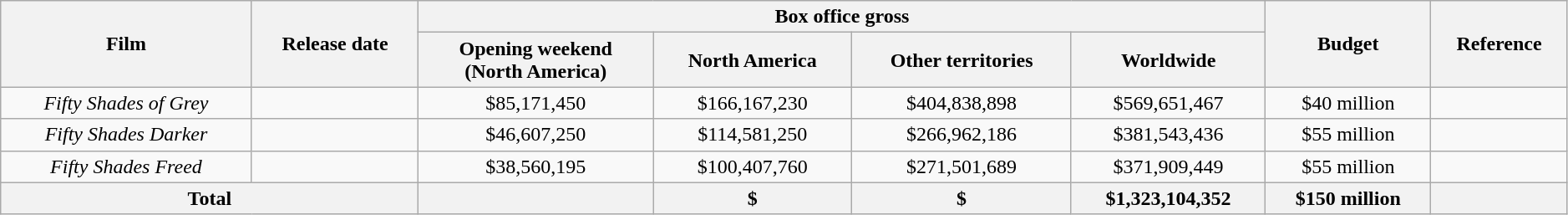<table class="wikitable" width=99% border="1" style="text-align: center;">
<tr>
<th rowspan="2">Film</th>
<th rowspan="2">Release date</th>
<th colspan="4">Box office gross</th>
<th rowspan="2">Budget</th>
<th rowspan="2">Reference</th>
</tr>
<tr>
<th>Opening weekend<br>(North America)</th>
<th>North America</th>
<th>Other territories</th>
<th>Worldwide</th>
</tr>
<tr>
<td><em>Fifty Shades of Grey</em></td>
<td></td>
<td>$85,171,450</td>
<td>$166,167,230</td>
<td>$404,838,898</td>
<td>$569,651,467</td>
<td>$40 million</td>
<td></td>
</tr>
<tr>
<td><em>Fifty Shades Darker</em></td>
<td></td>
<td>$46,607,250</td>
<td>$114,581,250</td>
<td>$266,962,186</td>
<td>$381,543,436</td>
<td>$55 million</td>
<td></td>
</tr>
<tr>
<td><em>Fifty Shades Freed</em></td>
<td></td>
<td>$38,560,195</td>
<td>$100,407,760</td>
<td>$271,501,689</td>
<td>$371,909,449</td>
<td>$55 million</td>
<td></td>
</tr>
<tr>
<th colspan="2">Total</th>
<th></th>
<th>$</th>
<th>$</th>
<th>$1,323,104,352</th>
<th>$150 million</th>
<th rowspan="2"></th>
</tr>
</table>
